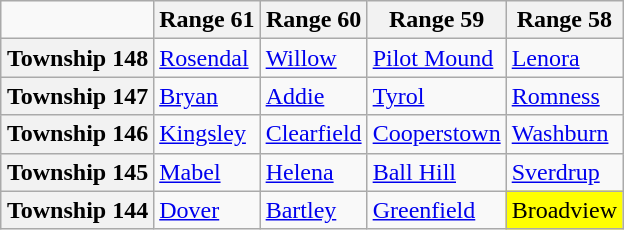<table class="wikitable" style="margin-left: auto; margin-right: auto; border: none;">
<tr>
<td></td>
<th scope="col">Range 61</th>
<th scope="col">Range 60</th>
<th scope="col">Range 59</th>
<th scope="col">Range 58</th>
</tr>
<tr>
<th scope="col">Township 148</th>
<td><a href='#'>Rosendal</a></td>
<td><a href='#'>Willow</a></td>
<td><a href='#'>Pilot Mound</a></td>
<td><a href='#'>Lenora</a></td>
</tr>
<tr>
<th scope="col">Township 147</th>
<td><a href='#'>Bryan</a></td>
<td><a href='#'>Addie</a></td>
<td><a href='#'>Tyrol</a></td>
<td><a href='#'>Romness</a></td>
</tr>
<tr>
<th scope="col">Township 146</th>
<td><a href='#'>Kingsley</a></td>
<td><a href='#'>Clearfield</a></td>
<td><a href='#'>Cooperstown</a></td>
<td><a href='#'>Washburn</a></td>
</tr>
<tr>
<th scope="col">Township 145</th>
<td><a href='#'>Mabel</a></td>
<td><a href='#'>Helena</a></td>
<td><a href='#'>Ball Hill</a></td>
<td><a href='#'>Sverdrup</a></td>
</tr>
<tr>
<th scope="col">Township 144</th>
<td><a href='#'>Dover</a></td>
<td><a href='#'>Bartley</a></td>
<td><a href='#'>Greenfield</a></td>
<td style="background: yellow">Broadview</td>
</tr>
</table>
